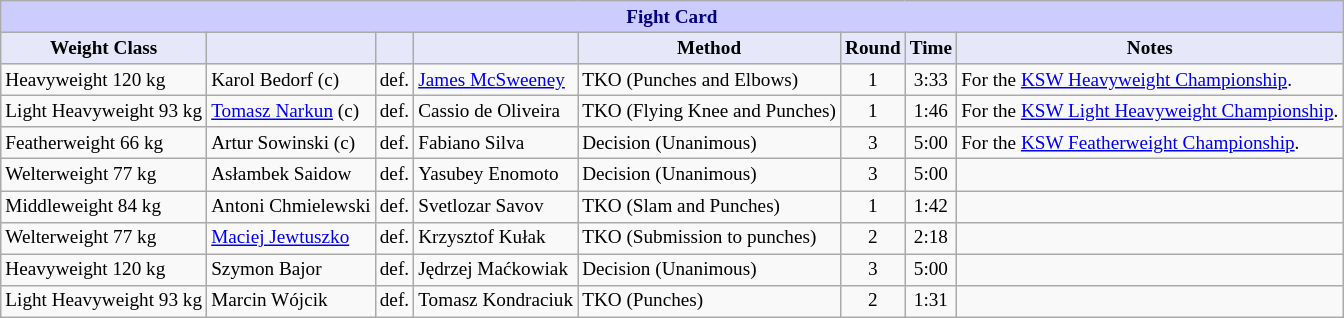<table class="wikitable" style="font-size: 80%;">
<tr>
<th colspan="8" style="background-color: #ccf; color: #000080; text-align: center;"><strong>Fight Card</strong></th>
</tr>
<tr>
<th colspan="1" style="background-color: #E6E8FA; color: #000000; text-align: center;">Weight Class</th>
<th colspan="1" style="background-color: #E6E8FA; color: #000000; text-align: center;"></th>
<th colspan="1" style="background-color: #E6E8FA; color: #000000; text-align: center;"></th>
<th colspan="1" style="background-color: #E6E8FA; color: #000000; text-align: center;"></th>
<th colspan="1" style="background-color: #E6E8FA; color: #000000; text-align: center;">Method</th>
<th colspan="1" style="background-color: #E6E8FA; color: #000000; text-align: center;">Round</th>
<th colspan="1" style="background-color: #E6E8FA; color: #000000; text-align: center;">Time</th>
<th colspan="1" style="background-color: #E6E8FA; color: #000000; text-align: center;">Notes</th>
</tr>
<tr>
<td>Heavyweight 120 kg</td>
<td> Karol Bedorf (c)</td>
<td>def.</td>
<td> <a href='#'>James McSweeney</a></td>
<td>TKO (Punches and Elbows)</td>
<td align="center">1</td>
<td align="center">3:33</td>
<td>For the <a href='#'>KSW Heavyweight Championship</a>.</td>
</tr>
<tr>
<td>Light Heavyweight 93 kg</td>
<td> <a href='#'>Tomasz Narkun</a> (c)</td>
<td>def.</td>
<td> Cassio de Oliveira</td>
<td>TKO (Flying Knee and Punches)</td>
<td align="center">1</td>
<td align="center">1:46</td>
<td>For the <a href='#'>KSW Light Heavyweight Championship</a>.</td>
</tr>
<tr>
<td>Featherweight 66 kg</td>
<td> Artur Sowinski (c)</td>
<td>def.</td>
<td> Fabiano Silva</td>
<td>Decision (Unanimous)</td>
<td align="center">3</td>
<td align="center">5:00</td>
<td>For the <a href='#'>KSW Featherweight Championship</a>.</td>
</tr>
<tr>
<td>Welterweight 77 kg</td>
<td> Asłambek Saidow</td>
<td>def.</td>
<td> Yasubey Enomoto</td>
<td>Decision (Unanimous)</td>
<td align="center">3</td>
<td align="center">5:00</td>
<td></td>
</tr>
<tr>
<td>Middleweight 84 kg</td>
<td> Antoni Chmielewski</td>
<td>def.</td>
<td> Svetlozar Savov</td>
<td>TKO (Slam and Punches)</td>
<td align="center">1</td>
<td align="center">1:42</td>
<td></td>
</tr>
<tr>
<td>Welterweight 77 kg</td>
<td> <a href='#'>Maciej Jewtuszko</a></td>
<td>def.</td>
<td> Krzysztof Kułak</td>
<td>TKO (Submission to punches)</td>
<td align="center">2</td>
<td align="center">2:18</td>
<td></td>
</tr>
<tr>
<td>Heavyweight 120 kg</td>
<td> Szymon Bajor</td>
<td>def.</td>
<td> Jędrzej Maćkowiak</td>
<td>Decision (Unanimous)</td>
<td align="center">3</td>
<td align="center">5:00</td>
<td></td>
</tr>
<tr>
<td>Light Heavyweight 93 kg</td>
<td> Marcin Wójcik</td>
<td>def.</td>
<td> Tomasz Kondraciuk</td>
<td>TKO (Punches)</td>
<td align="center">2</td>
<td align="center">1:31</td>
<td></td>
</tr>
</table>
